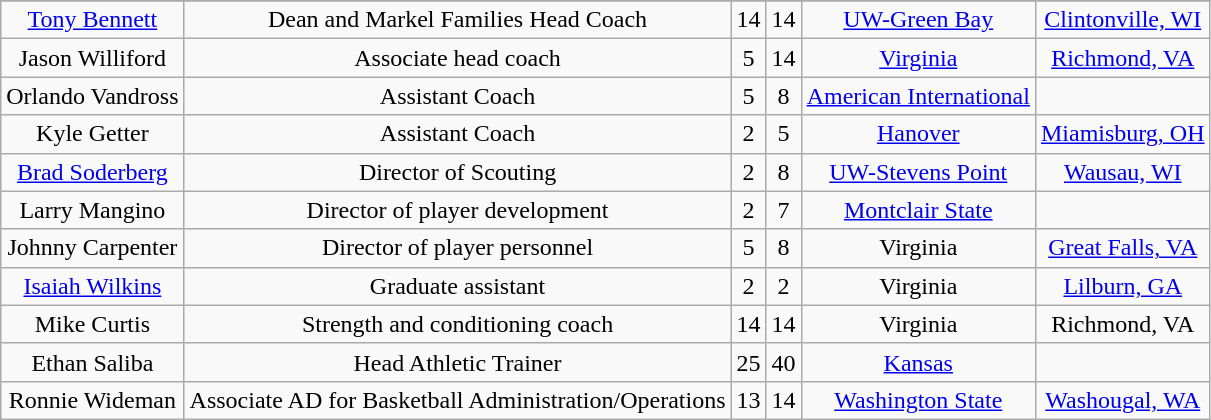<table class="wikitable sortable" style="text-align: center">
<tr align=center>
</tr>
<tr>
<td><a href='#'>Tony Bennett</a></td>
<td>Dean and Markel Families Head Coach</td>
<td>14</td>
<td>14</td>
<td><a href='#'>UW-Green Bay</a></td>
<td><a href='#'>Clintonville, WI</a> </td>
</tr>
<tr>
<td>Jason Williford</td>
<td>Associate head coach</td>
<td>5</td>
<td>14</td>
<td><a href='#'>Virginia</a></td>
<td><a href='#'>Richmond, VA</a> </td>
</tr>
<tr>
<td>Orlando Vandross</td>
<td>Assistant Coach</td>
<td>5</td>
<td>8</td>
<td><a href='#'>American International</a></td>
<td></td>
</tr>
<tr>
<td>Kyle Getter</td>
<td>Assistant Coach</td>
<td>2</td>
<td>5</td>
<td><a href='#'>Hanover</a></td>
<td><a href='#'>Miamisburg, OH</a> </td>
</tr>
<tr>
<td><a href='#'>Brad Soderberg</a></td>
<td>Director of Scouting</td>
<td>2</td>
<td>8</td>
<td><a href='#'>UW-Stevens Point</a></td>
<td><a href='#'>Wausau, WI</a> </td>
</tr>
<tr>
<td>Larry Mangino</td>
<td>Director of player development</td>
<td>2</td>
<td>7</td>
<td><a href='#'>Montclair State</a></td>
<td></td>
</tr>
<tr>
<td>Johnny Carpenter</td>
<td>Director of player personnel</td>
<td>5</td>
<td>8</td>
<td>Virginia</td>
<td><a href='#'>Great Falls, VA</a> </td>
</tr>
<tr>
<td><a href='#'>Isaiah Wilkins</a></td>
<td>Graduate assistant</td>
<td>2</td>
<td>2</td>
<td>Virginia</td>
<td><a href='#'>Lilburn, GA</a> </td>
</tr>
<tr>
<td>Mike Curtis</td>
<td>Strength and conditioning coach</td>
<td>14</td>
<td>14</td>
<td>Virginia</td>
<td>Richmond, VA </td>
</tr>
<tr>
<td>Ethan Saliba</td>
<td>Head Athletic Trainer</td>
<td>25</td>
<td>40</td>
<td><a href='#'>Kansas</a></td>
<td></td>
</tr>
<tr>
<td>Ronnie Wideman</td>
<td>Associate AD for Basketball Administration/Operations</td>
<td>13</td>
<td>14</td>
<td><a href='#'>Washington State</a></td>
<td><a href='#'>Washougal, WA</a> </td>
</tr>
</table>
